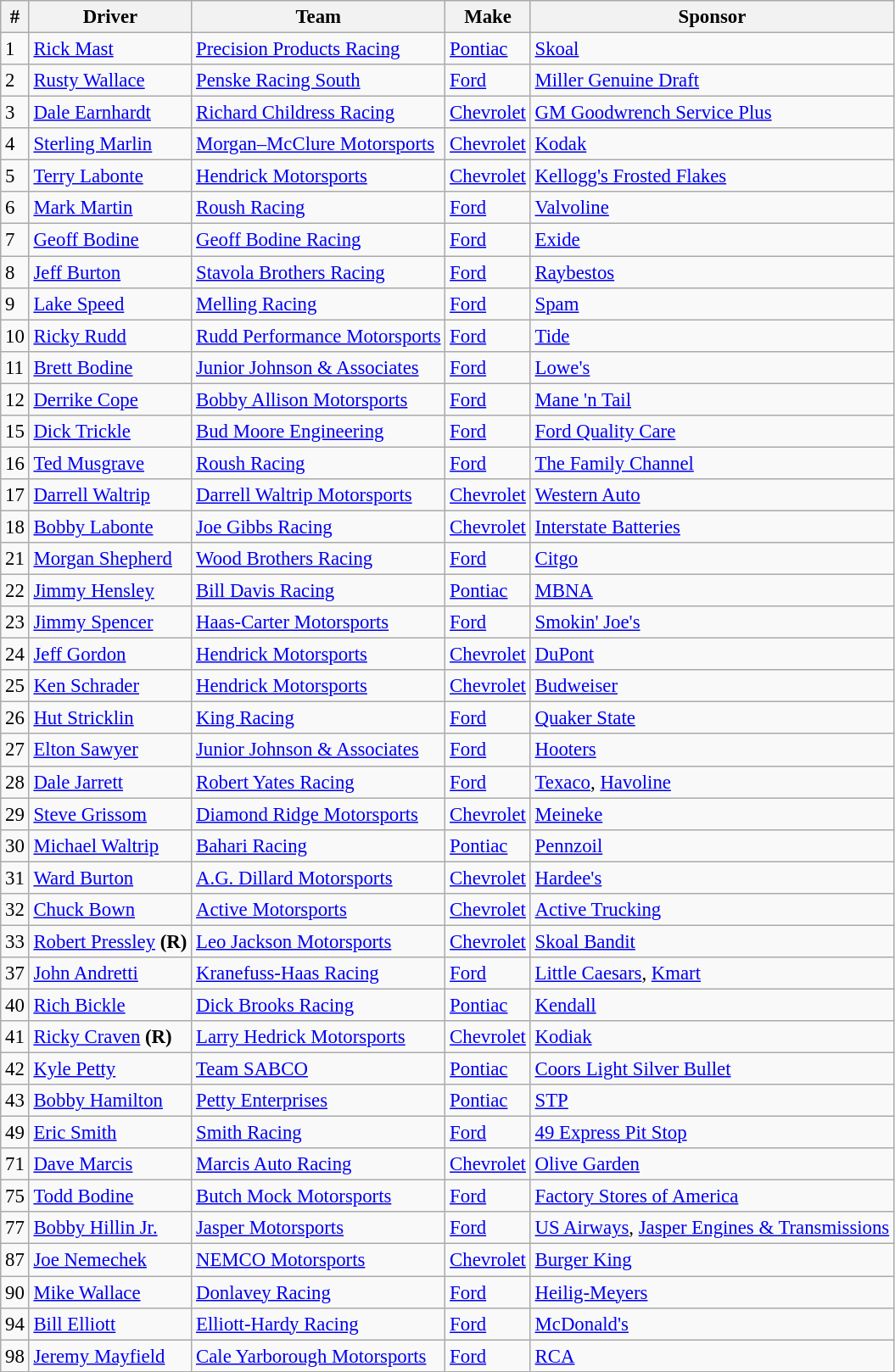<table class="wikitable" style="font-size:95%">
<tr>
<th>#</th>
<th>Driver</th>
<th>Team</th>
<th>Make</th>
<th>Sponsor</th>
</tr>
<tr>
<td>1</td>
<td><a href='#'>Rick Mast</a></td>
<td><a href='#'>Precision Products Racing</a></td>
<td><a href='#'>Pontiac</a></td>
<td><a href='#'>Skoal</a></td>
</tr>
<tr>
<td>2</td>
<td><a href='#'>Rusty Wallace</a></td>
<td><a href='#'>Penske Racing South</a></td>
<td><a href='#'>Ford</a></td>
<td><a href='#'>Miller Genuine Draft</a></td>
</tr>
<tr>
<td>3</td>
<td><a href='#'>Dale Earnhardt</a></td>
<td><a href='#'>Richard Childress Racing</a></td>
<td><a href='#'>Chevrolet</a></td>
<td><a href='#'>GM Goodwrench Service Plus</a></td>
</tr>
<tr>
<td>4</td>
<td><a href='#'>Sterling Marlin</a></td>
<td><a href='#'>Morgan–McClure Motorsports</a></td>
<td><a href='#'>Chevrolet</a></td>
<td><a href='#'>Kodak</a></td>
</tr>
<tr>
<td>5</td>
<td><a href='#'>Terry Labonte</a></td>
<td><a href='#'>Hendrick Motorsports</a></td>
<td><a href='#'>Chevrolet</a></td>
<td><a href='#'>Kellogg's Frosted Flakes</a></td>
</tr>
<tr>
<td>6</td>
<td><a href='#'>Mark Martin</a></td>
<td><a href='#'>Roush Racing</a></td>
<td><a href='#'>Ford</a></td>
<td><a href='#'>Valvoline</a></td>
</tr>
<tr>
<td>7</td>
<td><a href='#'>Geoff Bodine</a></td>
<td><a href='#'>Geoff Bodine Racing</a></td>
<td><a href='#'>Ford</a></td>
<td><a href='#'>Exide</a></td>
</tr>
<tr>
<td>8</td>
<td><a href='#'>Jeff Burton</a></td>
<td><a href='#'>Stavola Brothers Racing</a></td>
<td><a href='#'>Ford</a></td>
<td><a href='#'>Raybestos</a></td>
</tr>
<tr>
<td>9</td>
<td><a href='#'>Lake Speed</a></td>
<td><a href='#'>Melling Racing</a></td>
<td><a href='#'>Ford</a></td>
<td><a href='#'>Spam</a></td>
</tr>
<tr>
<td>10</td>
<td><a href='#'>Ricky Rudd</a></td>
<td><a href='#'>Rudd Performance Motorsports</a></td>
<td><a href='#'>Ford</a></td>
<td><a href='#'>Tide</a></td>
</tr>
<tr>
<td>11</td>
<td><a href='#'>Brett Bodine</a></td>
<td><a href='#'>Junior Johnson & Associates</a></td>
<td><a href='#'>Ford</a></td>
<td><a href='#'>Lowe's</a></td>
</tr>
<tr>
<td>12</td>
<td><a href='#'>Derrike Cope</a></td>
<td><a href='#'>Bobby Allison Motorsports</a></td>
<td><a href='#'>Ford</a></td>
<td><a href='#'>Mane 'n Tail</a></td>
</tr>
<tr>
<td>15</td>
<td><a href='#'>Dick Trickle</a></td>
<td><a href='#'>Bud Moore Engineering</a></td>
<td><a href='#'>Ford</a></td>
<td><a href='#'>Ford Quality Care</a></td>
</tr>
<tr>
<td>16</td>
<td><a href='#'>Ted Musgrave</a></td>
<td><a href='#'>Roush Racing</a></td>
<td><a href='#'>Ford</a></td>
<td><a href='#'>The Family Channel</a></td>
</tr>
<tr>
<td>17</td>
<td><a href='#'>Darrell Waltrip</a></td>
<td><a href='#'>Darrell Waltrip Motorsports</a></td>
<td><a href='#'>Chevrolet</a></td>
<td><a href='#'>Western Auto</a></td>
</tr>
<tr>
<td>18</td>
<td><a href='#'>Bobby Labonte</a></td>
<td><a href='#'>Joe Gibbs Racing</a></td>
<td><a href='#'>Chevrolet</a></td>
<td><a href='#'>Interstate Batteries</a></td>
</tr>
<tr>
<td>21</td>
<td><a href='#'>Morgan Shepherd</a></td>
<td><a href='#'>Wood Brothers Racing</a></td>
<td><a href='#'>Ford</a></td>
<td><a href='#'>Citgo</a></td>
</tr>
<tr>
<td>22</td>
<td><a href='#'>Jimmy Hensley</a></td>
<td><a href='#'>Bill Davis Racing</a></td>
<td><a href='#'>Pontiac</a></td>
<td><a href='#'>MBNA</a></td>
</tr>
<tr>
<td>23</td>
<td><a href='#'>Jimmy Spencer</a></td>
<td><a href='#'>Haas-Carter Motorsports</a></td>
<td><a href='#'>Ford</a></td>
<td><a href='#'>Smokin' Joe's</a></td>
</tr>
<tr>
<td>24</td>
<td><a href='#'>Jeff Gordon</a></td>
<td><a href='#'>Hendrick Motorsports</a></td>
<td><a href='#'>Chevrolet</a></td>
<td><a href='#'>DuPont</a></td>
</tr>
<tr>
<td>25</td>
<td><a href='#'>Ken Schrader</a></td>
<td><a href='#'>Hendrick Motorsports</a></td>
<td><a href='#'>Chevrolet</a></td>
<td><a href='#'>Budweiser</a></td>
</tr>
<tr>
<td>26</td>
<td><a href='#'>Hut Stricklin</a></td>
<td><a href='#'>King Racing</a></td>
<td><a href='#'>Ford</a></td>
<td><a href='#'>Quaker State</a></td>
</tr>
<tr>
<td>27</td>
<td><a href='#'>Elton Sawyer</a></td>
<td><a href='#'>Junior Johnson & Associates</a></td>
<td><a href='#'>Ford</a></td>
<td><a href='#'>Hooters</a></td>
</tr>
<tr>
<td>28</td>
<td><a href='#'>Dale Jarrett</a></td>
<td><a href='#'>Robert Yates Racing</a></td>
<td><a href='#'>Ford</a></td>
<td><a href='#'>Texaco</a>, <a href='#'>Havoline</a></td>
</tr>
<tr>
<td>29</td>
<td><a href='#'>Steve Grissom</a></td>
<td><a href='#'>Diamond Ridge Motorsports</a></td>
<td><a href='#'>Chevrolet</a></td>
<td><a href='#'>Meineke</a></td>
</tr>
<tr>
<td>30</td>
<td><a href='#'>Michael Waltrip</a></td>
<td><a href='#'>Bahari Racing</a></td>
<td><a href='#'>Pontiac</a></td>
<td><a href='#'>Pennzoil</a></td>
</tr>
<tr>
<td>31</td>
<td><a href='#'>Ward Burton</a></td>
<td><a href='#'>A.G. Dillard Motorsports</a></td>
<td><a href='#'>Chevrolet</a></td>
<td><a href='#'>Hardee's</a></td>
</tr>
<tr>
<td>32</td>
<td><a href='#'>Chuck Bown</a></td>
<td><a href='#'>Active Motorsports</a></td>
<td><a href='#'>Chevrolet</a></td>
<td><a href='#'>Active Trucking</a></td>
</tr>
<tr>
<td>33</td>
<td><a href='#'>Robert Pressley</a> <strong>(R)</strong></td>
<td><a href='#'>Leo Jackson Motorsports</a></td>
<td><a href='#'>Chevrolet</a></td>
<td><a href='#'>Skoal Bandit</a></td>
</tr>
<tr>
<td>37</td>
<td><a href='#'>John Andretti</a></td>
<td><a href='#'>Kranefuss-Haas Racing</a></td>
<td><a href='#'>Ford</a></td>
<td><a href='#'>Little Caesars</a>, <a href='#'>Kmart</a></td>
</tr>
<tr>
<td>40</td>
<td><a href='#'>Rich Bickle</a></td>
<td><a href='#'>Dick Brooks Racing</a></td>
<td><a href='#'>Pontiac</a></td>
<td><a href='#'>Kendall</a></td>
</tr>
<tr>
<td>41</td>
<td><a href='#'>Ricky Craven</a> <strong>(R)</strong></td>
<td><a href='#'>Larry Hedrick Motorsports</a></td>
<td><a href='#'>Chevrolet</a></td>
<td><a href='#'>Kodiak</a></td>
</tr>
<tr>
<td>42</td>
<td><a href='#'>Kyle Petty</a></td>
<td><a href='#'>Team SABCO</a></td>
<td><a href='#'>Pontiac</a></td>
<td><a href='#'>Coors Light Silver Bullet</a></td>
</tr>
<tr>
<td>43</td>
<td><a href='#'>Bobby Hamilton</a></td>
<td><a href='#'>Petty Enterprises</a></td>
<td><a href='#'>Pontiac</a></td>
<td><a href='#'>STP</a></td>
</tr>
<tr>
<td>49</td>
<td><a href='#'>Eric Smith</a></td>
<td><a href='#'>Smith Racing</a></td>
<td><a href='#'>Ford</a></td>
<td><a href='#'>49 Express Pit Stop</a></td>
</tr>
<tr>
<td>71</td>
<td><a href='#'>Dave Marcis</a></td>
<td><a href='#'>Marcis Auto Racing</a></td>
<td><a href='#'>Chevrolet</a></td>
<td><a href='#'>Olive Garden</a></td>
</tr>
<tr>
<td>75</td>
<td><a href='#'>Todd Bodine</a></td>
<td><a href='#'>Butch Mock Motorsports</a></td>
<td><a href='#'>Ford</a></td>
<td><a href='#'>Factory Stores of America</a></td>
</tr>
<tr>
<td>77</td>
<td><a href='#'>Bobby Hillin Jr.</a></td>
<td><a href='#'>Jasper Motorsports</a></td>
<td><a href='#'>Ford</a></td>
<td><a href='#'>US Airways</a>, <a href='#'>Jasper Engines & Transmissions</a></td>
</tr>
<tr>
<td>87</td>
<td><a href='#'>Joe Nemechek</a></td>
<td><a href='#'>NEMCO Motorsports</a></td>
<td><a href='#'>Chevrolet</a></td>
<td><a href='#'>Burger King</a></td>
</tr>
<tr>
<td>90</td>
<td><a href='#'>Mike Wallace</a></td>
<td><a href='#'>Donlavey Racing</a></td>
<td><a href='#'>Ford</a></td>
<td><a href='#'>Heilig-Meyers</a></td>
</tr>
<tr>
<td>94</td>
<td><a href='#'>Bill Elliott</a></td>
<td><a href='#'>Elliott-Hardy Racing</a></td>
<td><a href='#'>Ford</a></td>
<td><a href='#'>McDonald's</a></td>
</tr>
<tr>
<td>98</td>
<td><a href='#'>Jeremy Mayfield</a></td>
<td><a href='#'>Cale Yarborough Motorsports</a></td>
<td><a href='#'>Ford</a></td>
<td><a href='#'>RCA</a></td>
</tr>
</table>
